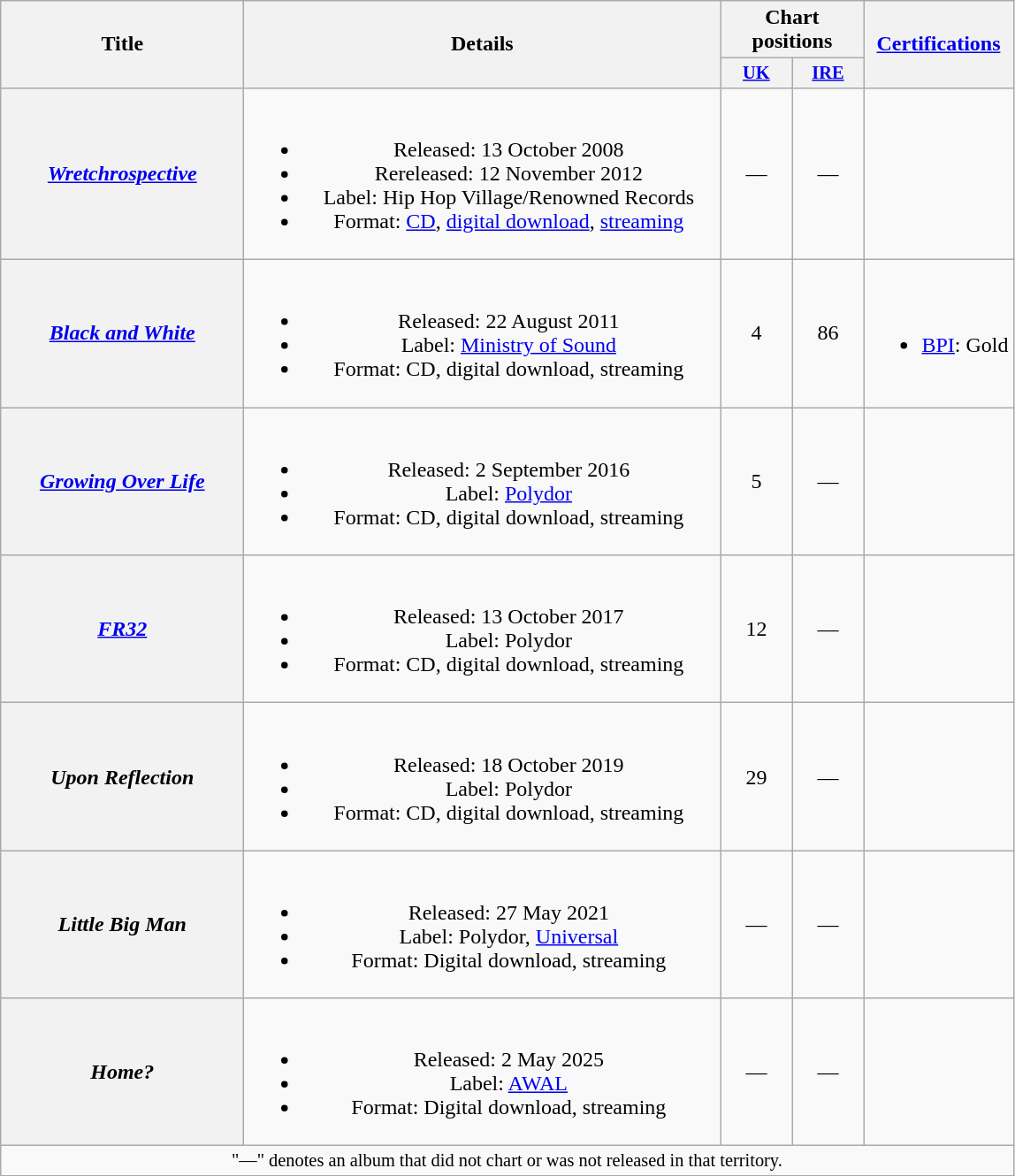<table class="wikitable plainrowheaders" style="text-align:center;" border="1">
<tr>
<th scope="col" rowspan="2" style="width:11em;">Title</th>
<th scope="col" rowspan="2" style="width:22em;">Details</th>
<th scope="col" colspan="2">Chart positions</th>
<th scope="col" rowspan="2"><a href='#'>Certifications</a></th>
</tr>
<tr>
<th scope="col" style="width:3.5em;font-size:85%;"><a href='#'>UK</a><br></th>
<th scope="col" style="width:3.5em;font-size:85%;"><a href='#'>IRE</a><br></th>
</tr>
<tr>
<th scope="row"><em><a href='#'>Wretchrospective</a></em></th>
<td><br><ul><li>Released: 13 October 2008</li><li>Rereleased: 12 November 2012</li><li>Label: Hip Hop Village/Renowned Records</li><li>Format: <a href='#'>CD</a>, <a href='#'>digital download</a>, <a href='#'>streaming</a></li></ul></td>
<td>—</td>
<td>—</td>
<td></td>
</tr>
<tr>
<th scope="row"><em><a href='#'>Black and White</a></em></th>
<td><br><ul><li>Released: 22 August 2011</li><li>Label: <a href='#'>Ministry of Sound</a></li><li>Format: CD, digital download, streaming</li></ul></td>
<td>4</td>
<td>86</td>
<td><br><ul><li><a href='#'>BPI</a>: Gold</li></ul></td>
</tr>
<tr>
<th scope="row"><em><a href='#'>Growing Over Life</a></em></th>
<td><br><ul><li>Released: 2 September 2016</li><li>Label: <a href='#'>Polydor</a></li><li>Format: CD, digital download, streaming</li></ul></td>
<td>5</td>
<td>—</td>
<td></td>
</tr>
<tr>
<th scope="row"><em><a href='#'>FR32</a></em></th>
<td><br><ul><li>Released: 13 October 2017</li><li>Label: Polydor</li><li>Format: CD, digital download, streaming</li></ul></td>
<td>12</td>
<td>—</td>
<td></td>
</tr>
<tr>
<th scope="row"><em>Upon Reflection</em></th>
<td><br><ul><li>Released: 18 October 2019</li><li>Label: Polydor</li><li>Format: CD, digital download, streaming</li></ul></td>
<td>29</td>
<td>—</td>
<td></td>
</tr>
<tr>
<th scope="row"><em>Little Big Man</em></th>
<td><br><ul><li>Released: 27 May 2021</li><li>Label: Polydor, <a href='#'>Universal</a></li><li>Format: Digital download, streaming</li></ul></td>
<td>—</td>
<td>—</td>
<td></td>
</tr>
<tr>
<th scope="row"><em>Home?</em></th>
<td><br><ul><li>Released: 2 May 2025</li><li>Label: <a href='#'>AWAL</a></li><li>Format: Digital download, streaming</li></ul></td>
<td>—</td>
<td>—</td>
<td></td>
</tr>
<tr>
<td colspan="20" style="font-size:85%">"—" denotes an album that did not chart or was not released in that territory.</td>
</tr>
</table>
